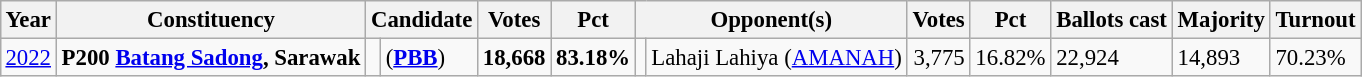<table class="wikitable" style="margin:0.5em ; font-size:95%">
<tr>
<th>Year</th>
<th>Constituency</th>
<th colspan=2>Candidate</th>
<th>Votes</th>
<th>Pct</th>
<th colspan=2>Opponent(s)</th>
<th>Votes</th>
<th>Pct</th>
<th>Ballots cast</th>
<th>Majority</th>
<th>Turnout</th>
</tr>
<tr>
<td><a href='#'>2022</a></td>
<td><strong>P200 <a href='#'>Batang Sadong</a>, Sarawak</strong></td>
<td></td>
<td> (<a href='#'><strong>PBB</strong></a>)</td>
<td style="text-align:right"><strong>18,668</strong></td>
<td><strong>83.18%</strong></td>
<td></td>
<td>Lahaji Lahiya (<a href='#'>AMANAH</a>)</td>
<td style="text-align:right">3,775</td>
<td>16.82%</td>
<td>22,924</td>
<td>14,893</td>
<td>70.23%</td>
</tr>
</table>
